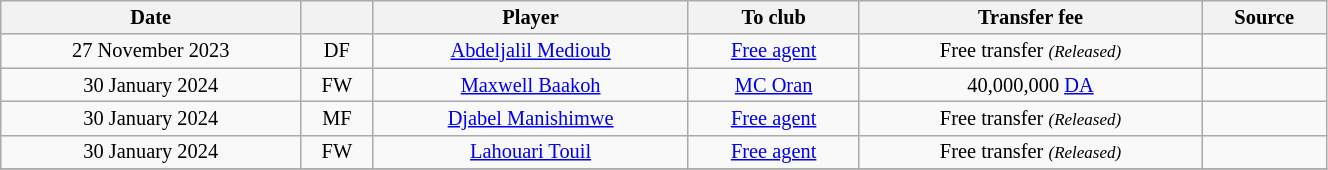<table class="wikitable sortable" style="width:70%; text-align:center; font-size:85%; text-align:centre;">
<tr>
<th>Date</th>
<th></th>
<th>Player</th>
<th>To club</th>
<th>Transfer fee</th>
<th>Source</th>
</tr>
<tr>
<td>27 November 2023</td>
<td>DF</td>
<td> <a href='#'>Abdeljalil Medioub</a></td>
<td><a href='#'>Free agent</a></td>
<td>Free transfer <small><em>(Released)</em></small></td>
<td></td>
</tr>
<tr>
<td>30 January 2024</td>
<td>FW</td>
<td> <a href='#'>Maxwell Baakoh</a></td>
<td><a href='#'>MC Oran</a></td>
<td>40,000,000 <a href='#'>DA</a></td>
<td></td>
</tr>
<tr>
<td>30 January 2024</td>
<td>MF</td>
<td> <a href='#'>Djabel Manishimwe</a></td>
<td><a href='#'>Free agent</a></td>
<td>Free transfer <small><em>(Released)</em></small></td>
<td></td>
</tr>
<tr>
<td>30 January 2024</td>
<td>FW</td>
<td> <a href='#'>Lahouari Touil</a></td>
<td><a href='#'>Free agent</a></td>
<td>Free transfer <small><em>(Released)</em></small></td>
<td></td>
</tr>
<tr>
</tr>
</table>
